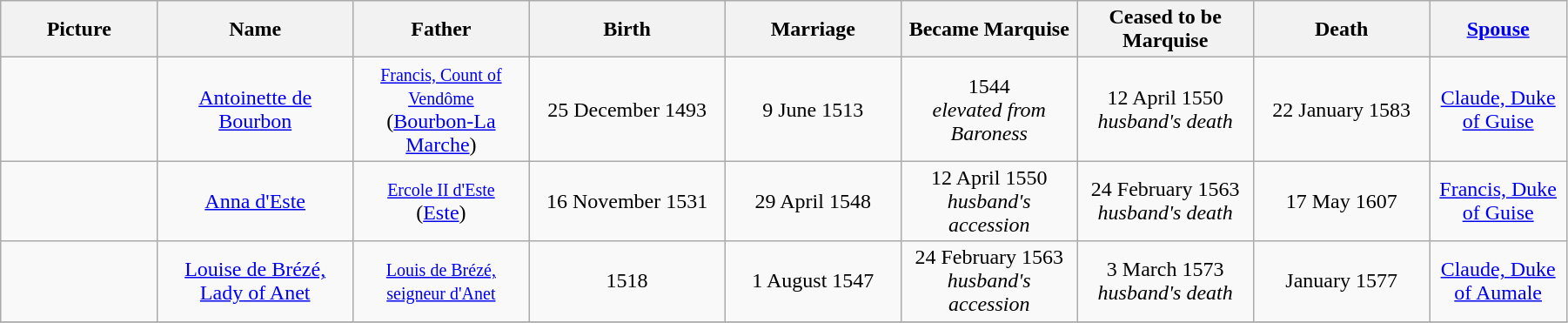<table width=95% class="wikitable">
<tr>
<th width = "8%">Picture</th>
<th width = "10%">Name</th>
<th width = "9%">Father</th>
<th width = "10%">Birth</th>
<th width = "9%">Marriage</th>
<th width = "9%">Became Marquise</th>
<th width = "9%">Ceased to be Marquise</th>
<th width = "9%">Death</th>
<th width = "7%"><a href='#'>Spouse</a></th>
</tr>
<tr>
<td align="center"></td>
<td align="center"><a href='#'>Antoinette de Bourbon</a></td>
<td align="center"><small><a href='#'>Francis, Count of Vendôme</a></small><br>(<a href='#'>Bourbon-La Marche</a>)</td>
<td align="center">25 December 1493</td>
<td align="center">9 June 1513</td>
<td align="center">1544<br><em>elevated from Baroness</em></td>
<td align="center">12 April 1550<br><em>husband's death</em></td>
<td align="center">22 January 1583</td>
<td align="center"><a href='#'>Claude, Duke of Guise</a></td>
</tr>
<tr>
<td align="center"></td>
<td align="center"><a href='#'>Anna d'Este</a></td>
<td align="center"><small><a href='#'>Ercole II d'Este</a></small><br>(<a href='#'>Este</a>)</td>
<td align="center">16 November 1531</td>
<td align="center">29 April 1548</td>
<td align="center">12 April 1550<br><em>husband's accession</em></td>
<td align="center">24 February 1563<br><em>husband's death</em></td>
<td align="center">17 May 1607</td>
<td align="center"><a href='#'>Francis, Duke of Guise</a></td>
</tr>
<tr>
<td align="center"></td>
<td align="center"><a href='#'>Louise de Brézé, Lady of Anet</a></td>
<td align="center"><small><a href='#'>Louis de Brézé, seigneur d'Anet</a></small></td>
<td align="center">1518</td>
<td align="center">1 August 1547</td>
<td align="center">24 February 1563<br><em>husband's accession</em></td>
<td align="center">3 March 1573<br><em>husband's death</em></td>
<td align="center">January 1577</td>
<td align="center"><a href='#'>Claude, Duke of Aumale</a></td>
</tr>
<tr>
</tr>
</table>
